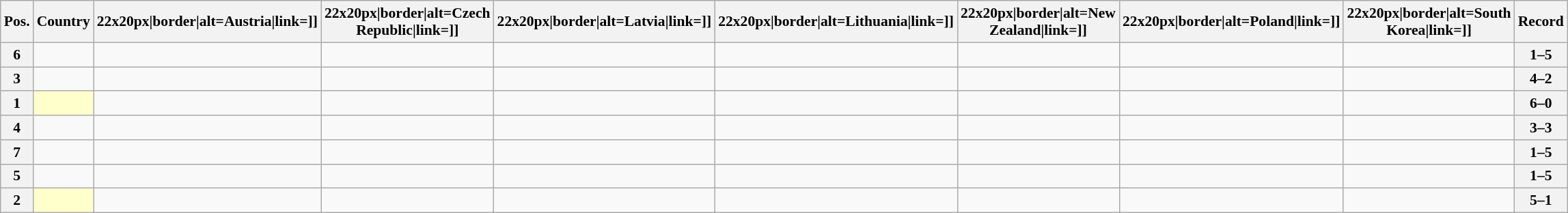<table class="wikitable sortable nowrap" style="text-align:center; font-size:0.9em;">
<tr>
<th>Pos.</th>
<th>Country</th>
<th [[Image:>22x20px|border|alt=Austria|link=]]</th>
<th [[Image:>22x20px|border|alt=Czech Republic|link=]]</th>
<th [[Image:>22x20px|border|alt=Latvia|link=]]</th>
<th [[Image:>22x20px|border|alt=Lithuania|link=]]</th>
<th [[Image:>22x20px|border|alt=New Zealand|link=]]</th>
<th [[Image:>22x20px|border|alt=Poland|link=]]</th>
<th [[Image:>22x20px|border|alt=South Korea|link=]]</th>
<th>Record</th>
</tr>
<tr>
<th>6</th>
<td style="text-align:left;"></td>
<td></td>
<td></td>
<td></td>
<td></td>
<td></td>
<td></td>
<td></td>
<th>1–5</th>
</tr>
<tr>
<th>3</th>
<td style="text-align:left;"></td>
<td></td>
<td></td>
<td></td>
<td></td>
<td></td>
<td></td>
<td></td>
<th>4–2</th>
</tr>
<tr>
<th>1</th>
<td style="text-align:left; background:#ffffcc;"></td>
<td></td>
<td></td>
<td></td>
<td></td>
<td></td>
<td></td>
<td></td>
<th>6–0</th>
</tr>
<tr>
<th>4</th>
<td style="text-align:left;"></td>
<td></td>
<td></td>
<td></td>
<td></td>
<td></td>
<td></td>
<td></td>
<th>3–3</th>
</tr>
<tr>
<th>7</th>
<td style="text-align:left;"></td>
<td></td>
<td></td>
<td></td>
<td></td>
<td></td>
<td></td>
<td></td>
<th>1–5</th>
</tr>
<tr>
<th>5</th>
<td style="text-align:left;"></td>
<td></td>
<td></td>
<td></td>
<td></td>
<td></td>
<td></td>
<td></td>
<th>1–5</th>
</tr>
<tr>
<th>2</th>
<td style="text-align:left; background:#ffffcc;"></td>
<td></td>
<td></td>
<td></td>
<td></td>
<td></td>
<td></td>
<td></td>
<th>5–1</th>
</tr>
</table>
